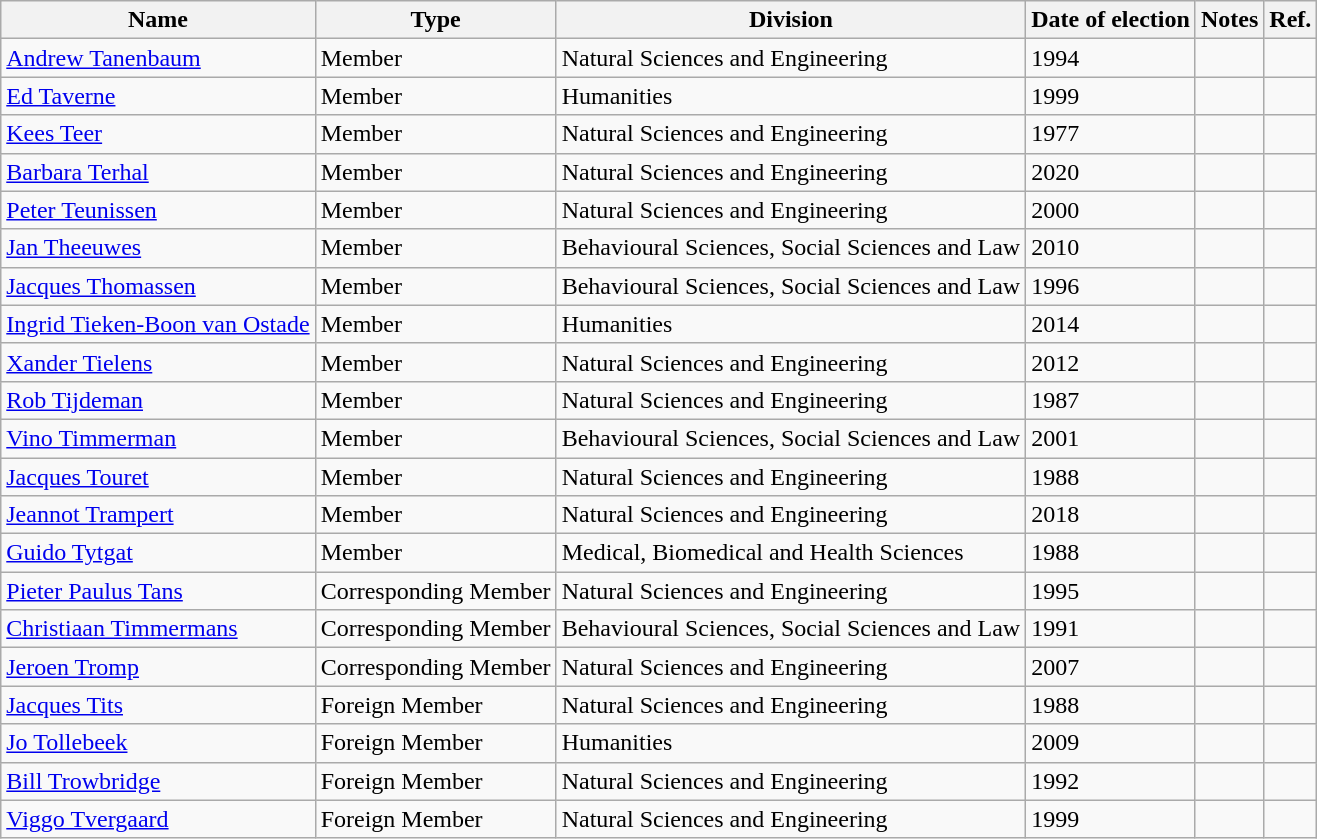<table class="wikitable">
<tr>
<th>Name</th>
<th>Type</th>
<th>Division</th>
<th>Date of election</th>
<th>Notes</th>
<th>Ref.</th>
</tr>
<tr>
<td><a href='#'>Andrew Tanenbaum</a></td>
<td>Member</td>
<td>Natural Sciences and Engineering</td>
<td>1994</td>
<td></td>
<td></td>
</tr>
<tr>
<td><a href='#'>Ed Taverne</a></td>
<td>Member</td>
<td>Humanities</td>
<td>1999</td>
<td></td>
<td></td>
</tr>
<tr>
<td><a href='#'>Kees Teer</a></td>
<td>Member</td>
<td>Natural Sciences and Engineering</td>
<td>1977</td>
<td></td>
<td></td>
</tr>
<tr>
<td><a href='#'>Barbara Terhal</a></td>
<td>Member</td>
<td>Natural Sciences and Engineering</td>
<td>2020</td>
<td></td>
<td></td>
</tr>
<tr>
<td><a href='#'>Peter Teunissen</a></td>
<td>Member</td>
<td>Natural Sciences and Engineering</td>
<td>2000</td>
<td></td>
<td></td>
</tr>
<tr>
<td><a href='#'>Jan Theeuwes</a></td>
<td>Member</td>
<td>Behavioural Sciences, Social Sciences and Law</td>
<td>2010</td>
<td></td>
<td></td>
</tr>
<tr>
<td><a href='#'>Jacques Thomassen</a></td>
<td>Member</td>
<td>Behavioural Sciences, Social Sciences and Law</td>
<td>1996</td>
<td></td>
<td></td>
</tr>
<tr>
<td><a href='#'>Ingrid Tieken-Boon van Ostade</a></td>
<td>Member</td>
<td>Humanities</td>
<td>2014</td>
<td></td>
<td></td>
</tr>
<tr>
<td><a href='#'>Xander Tielens</a></td>
<td>Member</td>
<td>Natural Sciences and Engineering</td>
<td>2012</td>
<td></td>
<td></td>
</tr>
<tr>
<td><a href='#'>Rob Tijdeman</a></td>
<td>Member</td>
<td>Natural Sciences and Engineering</td>
<td>1987</td>
<td></td>
<td></td>
</tr>
<tr>
<td><a href='#'>Vino Timmerman</a></td>
<td>Member</td>
<td>Behavioural Sciences, Social Sciences and Law</td>
<td>2001</td>
<td></td>
<td></td>
</tr>
<tr>
<td><a href='#'>Jacques Touret</a></td>
<td>Member</td>
<td>Natural Sciences and Engineering</td>
<td>1988</td>
<td></td>
<td></td>
</tr>
<tr>
<td><a href='#'>Jeannot Trampert</a></td>
<td>Member</td>
<td>Natural Sciences and Engineering</td>
<td>2018</td>
<td></td>
<td></td>
</tr>
<tr>
<td><a href='#'>Guido Tytgat</a></td>
<td>Member</td>
<td>Medical, Biomedical and Health Sciences</td>
<td>1988</td>
<td></td>
<td></td>
</tr>
<tr>
<td><a href='#'>Pieter Paulus Tans</a></td>
<td>Corresponding Member</td>
<td>Natural Sciences and Engineering</td>
<td>1995</td>
<td></td>
<td></td>
</tr>
<tr>
<td><a href='#'>Christiaan Timmermans</a></td>
<td>Corresponding Member</td>
<td>Behavioural Sciences, Social Sciences and Law</td>
<td>1991</td>
<td></td>
<td></td>
</tr>
<tr>
<td><a href='#'>Jeroen Tromp</a></td>
<td>Corresponding Member</td>
<td>Natural Sciences and Engineering</td>
<td>2007</td>
<td></td>
<td></td>
</tr>
<tr>
<td><a href='#'>Jacques Tits</a></td>
<td>Foreign Member</td>
<td>Natural Sciences and Engineering</td>
<td>1988</td>
<td></td>
<td></td>
</tr>
<tr>
<td><a href='#'>Jo Tollebeek</a></td>
<td>Foreign Member</td>
<td>Humanities</td>
<td>2009</td>
<td></td>
<td></td>
</tr>
<tr>
<td><a href='#'>Bill Trowbridge</a></td>
<td>Foreign Member</td>
<td>Natural Sciences and Engineering</td>
<td>1992</td>
<td></td>
<td></td>
</tr>
<tr>
<td><a href='#'>Viggo Tvergaard</a></td>
<td>Foreign Member</td>
<td>Natural Sciences and Engineering</td>
<td>1999</td>
<td></td>
<td></td>
</tr>
</table>
